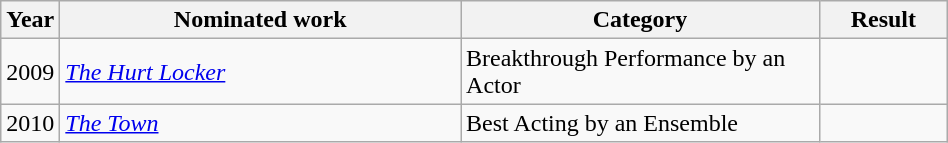<table class="wikitable sortable" width="50%">
<tr>
<th width="1%">Year</th>
<th width="45%">Nominated work</th>
<th width="40%">Category</th>
<th width="14%">Result</th>
</tr>
<tr>
<td>2009</td>
<td><em><a href='#'>The Hurt Locker</a></em></td>
<td>Breakthrough Performance by an Actor</td>
<td></td>
</tr>
<tr>
<td>2010</td>
<td><em><a href='#'>The Town</a></em></td>
<td>Best Acting by an Ensemble</td>
<td></td>
</tr>
</table>
